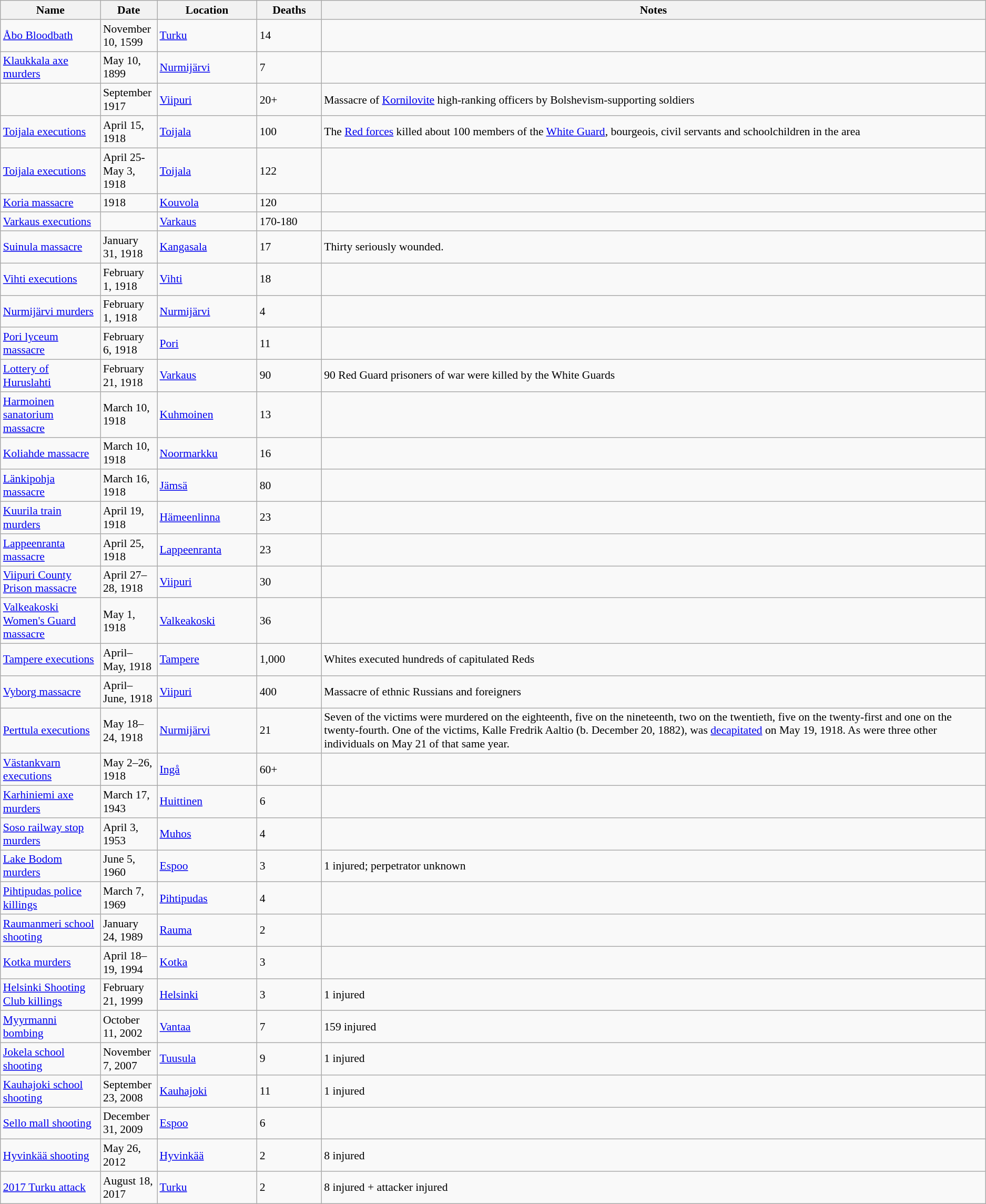<table class="sortable wikitable" style="font-size:90%;">
<tr>
<th style="width:120px;">Name</th>
<th style="width:65px;">Date</th>
<th style="width:120px;">Location</th>
<th style="width:75px;">Deaths</th>
<th class="unsortable">Notes</th>
</tr>
<tr>
<td><a href='#'>Åbo Bloodbath</a></td>
<td>November 10, 1599</td>
<td><a href='#'>Turku</a></td>
<td>14</td>
<td></td>
</tr>
<tr>
<td><a href='#'>Klaukkala axe murders</a></td>
<td>May 10, 1899</td>
<td><a href='#'>Nurmijärvi</a></td>
<td>7</td>
<td></td>
</tr>
<tr>
<td></td>
<td>September 1917</td>
<td><a href='#'>Viipuri</a></td>
<td>20+</td>
<td>Massacre of <a href='#'>Kornilovite</a> high-ranking officers by Bolshevism-supporting soldiers</td>
</tr>
<tr>
<td><a href='#'>Toijala executions</a></td>
<td>April 15, 1918</td>
<td><a href='#'>Toijala</a></td>
<td>100</td>
<td>The <a href='#'>Red forces</a> killed about 100 members of the <a href='#'>White Guard</a>, bourgeois, civil servants and schoolchildren in the area</td>
</tr>
<tr>
<td><a href='#'>Toijala executions</a></td>
<td>April 25-May 3, 1918</td>
<td><a href='#'>Toijala</a></td>
<td>122</td>
<td></td>
</tr>
<tr>
<td><a href='#'>Koria massacre</a></td>
<td>1918</td>
<td><a href='#'>Kouvola</a></td>
<td>120</td>
<td></td>
</tr>
<tr>
<td><a href='#'>Varkaus executions</a></td>
<td></td>
<td><a href='#'>Varkaus</a></td>
<td>170-180</td>
<td></td>
</tr>
<tr>
<td><a href='#'>Suinula massacre</a></td>
<td>January 31, 1918</td>
<td><a href='#'>Kangasala</a></td>
<td>17</td>
<td>Thirty seriously wounded.</td>
</tr>
<tr>
<td><a href='#'>Vihti executions</a></td>
<td>February 1, 1918</td>
<td><a href='#'>Vihti</a></td>
<td>18</td>
<td></td>
</tr>
<tr>
<td><a href='#'>Nurmijärvi murders</a></td>
<td>February 1, 1918</td>
<td><a href='#'>Nurmijärvi</a></td>
<td>4</td>
<td></td>
</tr>
<tr>
<td><a href='#'>Pori lyceum massacre</a></td>
<td>February 6, 1918</td>
<td><a href='#'>Pori</a></td>
<td>11</td>
<td></td>
</tr>
<tr>
<td><a href='#'>Lottery of Huruslahti</a></td>
<td>February 21, 1918</td>
<td><a href='#'>Varkaus</a></td>
<td>90</td>
<td>90 Red Guard prisoners of war were killed by the White Guards</td>
</tr>
<tr>
<td><a href='#'>Harmoinen sanatorium massacre</a></td>
<td>March 10, 1918</td>
<td><a href='#'>Kuhmoinen</a></td>
<td>13</td>
<td></td>
</tr>
<tr>
<td><a href='#'>Koliahde massacre</a></td>
<td>March 10, 1918</td>
<td><a href='#'>Noormarkku</a></td>
<td>16</td>
<td></td>
</tr>
<tr>
<td><a href='#'>Länkipohja massacre</a></td>
<td>March 16, 1918</td>
<td><a href='#'>Jämsä</a></td>
<td>80</td>
<td></td>
</tr>
<tr>
<td><a href='#'>Kuurila train murders</a></td>
<td>April 19, 1918</td>
<td><a href='#'>Hämeenlinna</a></td>
<td>23</td>
<td></td>
</tr>
<tr>
<td><a href='#'>Lappeenranta massacre</a></td>
<td>April 25, 1918</td>
<td><a href='#'>Lappeenranta</a></td>
<td>23</td>
<td></td>
</tr>
<tr>
<td><a href='#'>Viipuri County Prison massacre</a></td>
<td>April 27–28, 1918</td>
<td><a href='#'>Viipuri</a></td>
<td>30</td>
<td></td>
</tr>
<tr>
<td><a href='#'>Valkeakoski Women's Guard massacre</a></td>
<td>May 1, 1918</td>
<td><a href='#'>Valkeakoski</a></td>
<td>36</td>
<td></td>
</tr>
<tr>
<td><a href='#'>Tampere executions</a></td>
<td>April–May, 1918</td>
<td><a href='#'>Tampere</a></td>
<td>1,000</td>
<td>Whites executed hundreds of capitulated Reds</td>
</tr>
<tr>
<td><a href='#'>Vyborg massacre</a></td>
<td>April–June, 1918</td>
<td><a href='#'>Viipuri</a></td>
<td>400</td>
<td>Massacre of ethnic Russians and foreigners</td>
</tr>
<tr>
<td><a href='#'>Perttula executions</a></td>
<td>May 18–24, 1918</td>
<td><a href='#'>Nurmijärvi</a></td>
<td>21</td>
<td>Seven of the victims were murdered on the eighteenth, five on the nineteenth, two on the twentieth, five on the twenty-first and one on the twenty-fourth. One of the victims, Kalle Fredrik Aaltio (b. December 20, 1882), was <a href='#'>decapitated</a> on May 19, 1918. As were three other individuals on May 21 of that same year.</td>
</tr>
<tr>
<td><a href='#'>Västankvarn executions</a></td>
<td>May 2–26, 1918</td>
<td><a href='#'>Ingå</a></td>
<td>60+</td>
<td></td>
</tr>
<tr>
<td><a href='#'>Karhiniemi axe murders</a></td>
<td>March 17, 1943</td>
<td><a href='#'>Huittinen</a></td>
<td>6</td>
<td></td>
</tr>
<tr>
<td><a href='#'>Soso railway stop murders</a></td>
<td>April 3, 1953</td>
<td><a href='#'>Muhos</a></td>
<td>4</td>
<td></td>
</tr>
<tr>
<td><a href='#'>Lake Bodom murders</a></td>
<td>June 5, 1960</td>
<td><a href='#'>Espoo</a></td>
<td>3</td>
<td>1 injured; perpetrator unknown</td>
</tr>
<tr>
<td><a href='#'>Pihtipudas police killings</a></td>
<td>March 7, 1969</td>
<td><a href='#'>Pihtipudas</a></td>
<td>4</td>
<td></td>
</tr>
<tr>
<td><a href='#'>Raumanmeri school shooting</a></td>
<td>January 24, 1989</td>
<td><a href='#'>Rauma</a></td>
<td>2</td>
<td></td>
</tr>
<tr>
<td><a href='#'>Kotka murders</a></td>
<td>April 18–19, 1994</td>
<td><a href='#'>Kotka</a></td>
<td>3</td>
<td></td>
</tr>
<tr>
<td><a href='#'>Helsinki Shooting Club killings</a></td>
<td>February 21, 1999</td>
<td><a href='#'>Helsinki</a></td>
<td>3</td>
<td>1 injured</td>
</tr>
<tr>
<td><a href='#'>Myyrmanni bombing</a></td>
<td>October 11, 2002</td>
<td><a href='#'>Vantaa</a></td>
<td>7</td>
<td>159 injured</td>
</tr>
<tr>
<td><a href='#'>Jokela school shooting</a></td>
<td>November 7, 2007</td>
<td><a href='#'>Tuusula</a></td>
<td>9</td>
<td>1 injured</td>
</tr>
<tr>
<td><a href='#'>Kauhajoki school shooting</a></td>
<td>September 23, 2008</td>
<td><a href='#'>Kauhajoki</a></td>
<td>11</td>
<td>1 injured</td>
</tr>
<tr>
<td><a href='#'>Sello mall shooting</a></td>
<td>December 31, 2009</td>
<td><a href='#'>Espoo</a></td>
<td>6</td>
</tr>
<tr>
<td><a href='#'>Hyvinkää shooting</a></td>
<td>May 26, 2012</td>
<td><a href='#'>Hyvinkää</a></td>
<td>2</td>
<td>8 injured</td>
</tr>
<tr>
<td><a href='#'>2017 Turku attack</a></td>
<td>August 18, 2017</td>
<td><a href='#'>Turku</a></td>
<td>2</td>
<td>8 injured + attacker injured</td>
</tr>
</table>
